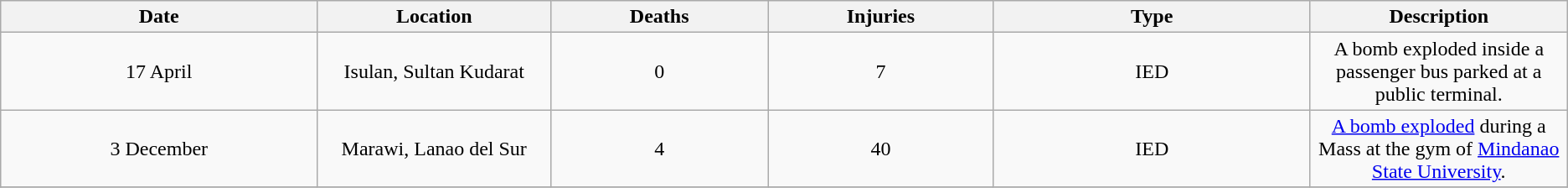<table class="wikitable sortable" style="text-align: center;">
<tr>
<th width="6%">Date</th>
<th width="4%">Location</th>
<th width="4%">Deaths</th>
<th width="4%">Injuries</th>
<th width="6%">Type</th>
<th width="4%">Description</th>
</tr>
<tr>
<td>17 April</td>
<td>Isulan, Sultan Kudarat</td>
<td>0</td>
<td>7</td>
<td>IED</td>
<td>A bomb exploded inside a passenger bus parked at a public terminal.</td>
</tr>
<tr>
<td>3 December</td>
<td>Marawi, Lanao del Sur</td>
<td>4</td>
<td>40</td>
<td>IED</td>
<td><a href='#'>A bomb exploded</a> during a Mass at the gym of <a href='#'>Mindanao State University</a>.</td>
</tr>
<tr>
</tr>
</table>
